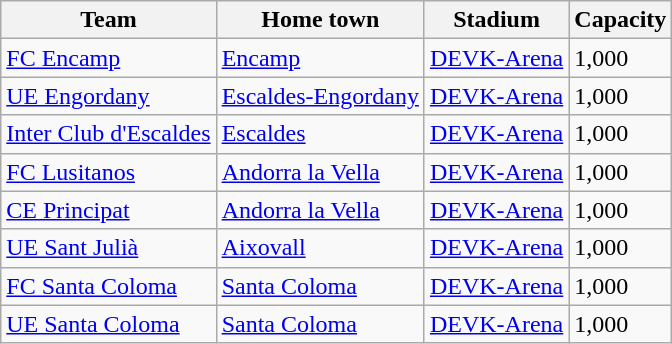<table class="wikitable sortable">
<tr>
<th>Team</th>
<th>Home town</th>
<th>Stadium</th>
<th>Capacity</th>
</tr>
<tr>
<td><a href='#'>FC Encamp</a></td>
<td><a href='#'>Encamp</a></td>
<td><a href='#'>DEVK-Arena</a></td>
<td>1,000</td>
</tr>
<tr>
<td><a href='#'>UE Engordany</a></td>
<td><a href='#'>Escaldes-Engordany</a></td>
<td><a href='#'>DEVK-Arena</a></td>
<td>1,000</td>
</tr>
<tr>
<td><a href='#'>Inter Club d'Escaldes</a></td>
<td><a href='#'>Escaldes</a></td>
<td><a href='#'>DEVK-Arena</a></td>
<td>1,000</td>
</tr>
<tr>
<td><a href='#'>FC Lusitanos</a></td>
<td><a href='#'>Andorra la Vella</a></td>
<td><a href='#'>DEVK-Arena</a></td>
<td>1,000</td>
</tr>
<tr>
<td><a href='#'>CE Principat</a></td>
<td><a href='#'>Andorra la Vella</a></td>
<td><a href='#'>DEVK-Arena</a></td>
<td>1,000</td>
</tr>
<tr>
<td><a href='#'>UE Sant Julià</a></td>
<td><a href='#'>Aixovall</a></td>
<td><a href='#'>DEVK-Arena</a></td>
<td>1,000</td>
</tr>
<tr>
<td><a href='#'>FC Santa Coloma</a></td>
<td><a href='#'>Santa Coloma</a></td>
<td><a href='#'>DEVK-Arena</a></td>
<td>1,000</td>
</tr>
<tr>
<td><a href='#'>UE Santa Coloma</a></td>
<td><a href='#'>Santa Coloma</a></td>
<td><a href='#'>DEVK-Arena</a></td>
<td>1,000</td>
</tr>
</table>
